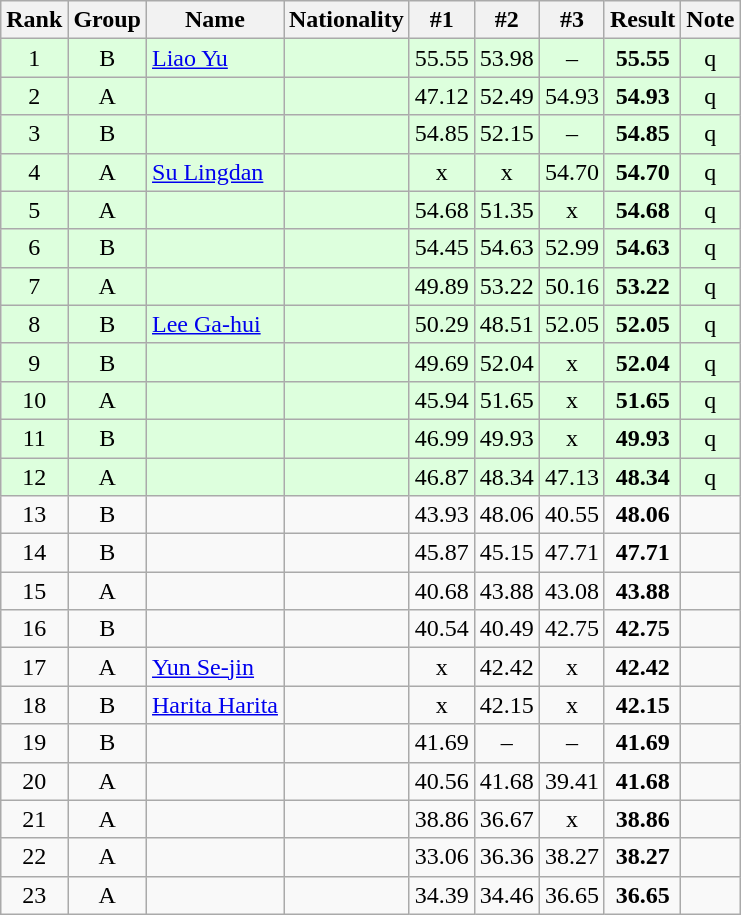<table class="wikitable sortable" style="text-align:center">
<tr>
<th>Rank</th>
<th>Group</th>
<th>Name</th>
<th>Nationality</th>
<th>#1</th>
<th>#2</th>
<th>#3</th>
<th>Result</th>
<th>Note</th>
</tr>
<tr bgcolor=ddffdd>
<td>1</td>
<td>B</td>
<td align=left><a href='#'>Liao Yu</a></td>
<td align=left></td>
<td>55.55</td>
<td>53.98</td>
<td>–</td>
<td><strong>55.55</strong></td>
<td>q</td>
</tr>
<tr bgcolor=ddffdd>
<td>2</td>
<td>A</td>
<td align=left></td>
<td align=left></td>
<td>47.12</td>
<td>52.49</td>
<td>54.93</td>
<td><strong>54.93</strong></td>
<td>q</td>
</tr>
<tr bgcolor=ddffdd>
<td>3</td>
<td>B</td>
<td align=left></td>
<td align=left></td>
<td>54.85</td>
<td>52.15</td>
<td>–</td>
<td><strong>54.85</strong></td>
<td>q</td>
</tr>
<tr bgcolor=ddffdd>
<td>4</td>
<td>A</td>
<td align=left><a href='#'>Su Lingdan</a></td>
<td align=left></td>
<td>x</td>
<td>x</td>
<td>54.70</td>
<td><strong>54.70</strong></td>
<td>q</td>
</tr>
<tr bgcolor=ddffdd>
<td>5</td>
<td>A</td>
<td align=left></td>
<td align=left></td>
<td>54.68</td>
<td>51.35</td>
<td>x</td>
<td><strong>54.68</strong></td>
<td>q</td>
</tr>
<tr bgcolor=ddffdd>
<td>6</td>
<td>B</td>
<td align=left></td>
<td align=left></td>
<td>54.45</td>
<td>54.63</td>
<td>52.99</td>
<td><strong>54.63</strong></td>
<td>q</td>
</tr>
<tr bgcolor=ddffdd>
<td>7</td>
<td>A</td>
<td align=left></td>
<td align=left></td>
<td>49.89</td>
<td>53.22</td>
<td>50.16</td>
<td><strong>53.22</strong></td>
<td>q</td>
</tr>
<tr bgcolor=ddffdd>
<td>8</td>
<td>B</td>
<td align=left><a href='#'>Lee Ga-hui</a></td>
<td align=left></td>
<td>50.29</td>
<td>48.51</td>
<td>52.05</td>
<td><strong>52.05</strong></td>
<td>q</td>
</tr>
<tr bgcolor=ddffdd>
<td>9</td>
<td>B</td>
<td align=left></td>
<td align=left></td>
<td>49.69</td>
<td>52.04</td>
<td>x</td>
<td><strong>52.04</strong></td>
<td>q</td>
</tr>
<tr bgcolor=ddffdd>
<td>10</td>
<td>A</td>
<td align=left></td>
<td align=left></td>
<td>45.94</td>
<td>51.65</td>
<td>x</td>
<td><strong>51.65</strong></td>
<td>q</td>
</tr>
<tr bgcolor=ddffdd>
<td>11</td>
<td>B</td>
<td align=left></td>
<td align=left></td>
<td>46.99</td>
<td>49.93</td>
<td>x</td>
<td><strong>49.93</strong></td>
<td>q</td>
</tr>
<tr bgcolor=ddffdd>
<td>12</td>
<td>A</td>
<td align=left></td>
<td align=left></td>
<td>46.87</td>
<td>48.34</td>
<td>47.13</td>
<td><strong>48.34</strong></td>
<td>q</td>
</tr>
<tr>
<td>13</td>
<td>B</td>
<td align=left></td>
<td align=left></td>
<td>43.93</td>
<td>48.06</td>
<td>40.55</td>
<td><strong>48.06</strong></td>
<td></td>
</tr>
<tr>
<td>14</td>
<td>B</td>
<td align=left></td>
<td align=left></td>
<td>45.87</td>
<td>45.15</td>
<td>47.71</td>
<td><strong>47.71</strong></td>
<td></td>
</tr>
<tr>
<td>15</td>
<td>A</td>
<td align=left></td>
<td align=left></td>
<td>40.68</td>
<td>43.88</td>
<td>43.08</td>
<td><strong>43.88</strong></td>
<td></td>
</tr>
<tr>
<td>16</td>
<td>B</td>
<td align=left></td>
<td align=left></td>
<td>40.54</td>
<td>40.49</td>
<td>42.75</td>
<td><strong>42.75</strong></td>
<td></td>
</tr>
<tr>
<td>17</td>
<td>A</td>
<td align=left><a href='#'>Yun Se-jin</a></td>
<td align=left></td>
<td>x</td>
<td>42.42</td>
<td>x</td>
<td><strong>42.42</strong></td>
<td></td>
</tr>
<tr>
<td>18</td>
<td>B</td>
<td align=left><a href='#'>Harita Harita</a></td>
<td align=left></td>
<td>x</td>
<td>42.15</td>
<td>x</td>
<td><strong>42.15</strong></td>
<td></td>
</tr>
<tr>
<td>19</td>
<td>B</td>
<td align=left></td>
<td align=left></td>
<td>41.69</td>
<td>–</td>
<td>–</td>
<td><strong>41.69</strong></td>
<td></td>
</tr>
<tr>
<td>20</td>
<td>A</td>
<td align=left></td>
<td align=left></td>
<td>40.56</td>
<td>41.68</td>
<td>39.41</td>
<td><strong>41.68</strong></td>
<td></td>
</tr>
<tr>
<td>21</td>
<td>A</td>
<td align=left></td>
<td align=left></td>
<td>38.86</td>
<td>36.67</td>
<td>x</td>
<td><strong>38.86</strong></td>
<td></td>
</tr>
<tr>
<td>22</td>
<td>A</td>
<td align=left></td>
<td align=left></td>
<td>33.06</td>
<td>36.36</td>
<td>38.27</td>
<td><strong>38.27</strong></td>
<td></td>
</tr>
<tr>
<td>23</td>
<td>A</td>
<td align=left></td>
<td align=left></td>
<td>34.39</td>
<td>34.46</td>
<td>36.65</td>
<td><strong>36.65</strong></td>
<td></td>
</tr>
</table>
